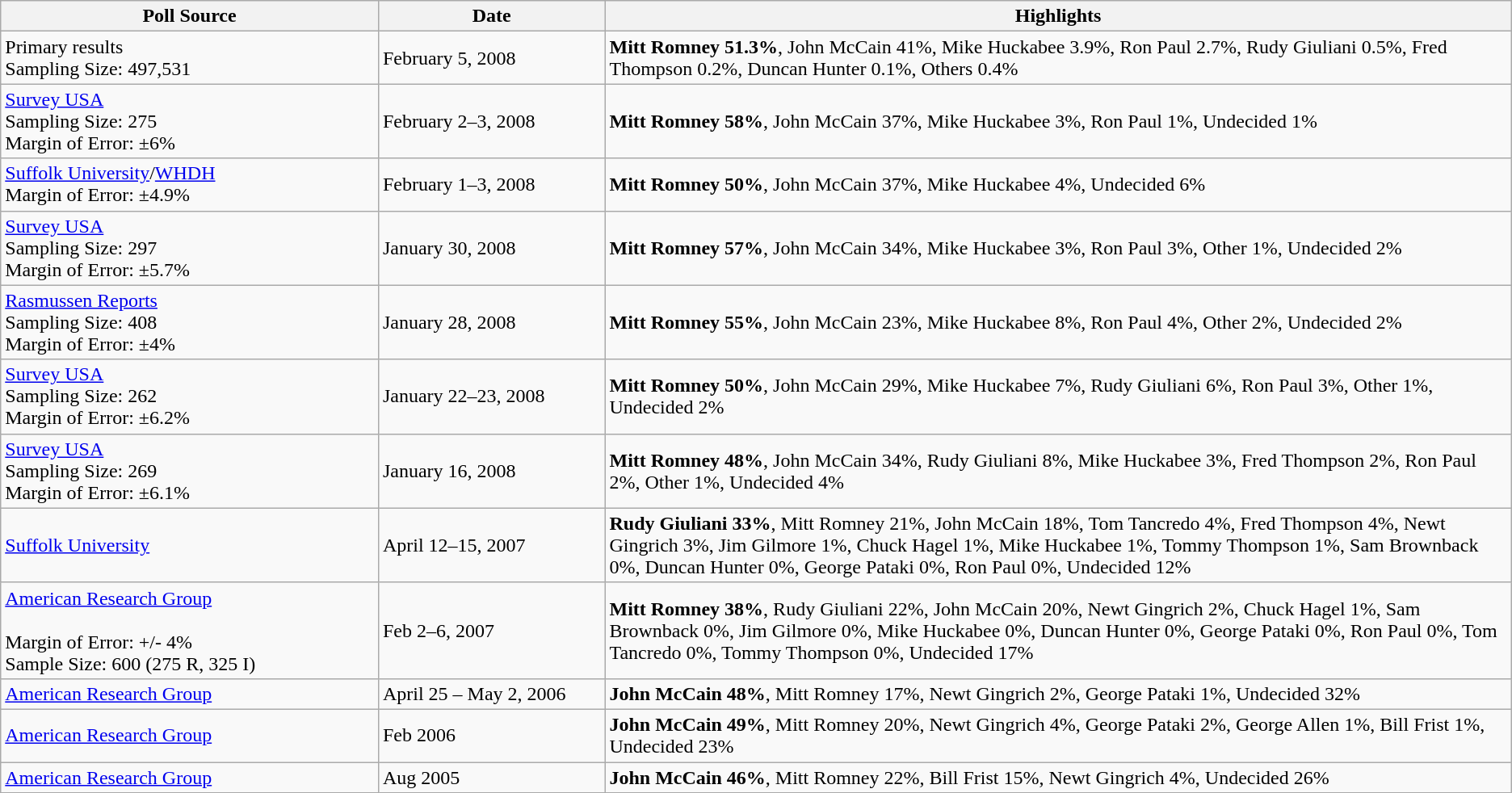<table class="wikitable sortable">
<tr>
<th width="25%">Poll Source</th>
<th width="15%">Date</th>
<th width="60%">Highlights</th>
</tr>
<tr>
<td>Primary results<br>Sampling Size: 497,531</td>
<td>February 5, 2008</td>
<td><strong>Mitt Romney 51.3%</strong>, John McCain 41%, Mike Huckabee 3.9%, Ron Paul 2.7%, Rudy Giuliani 0.5%, Fred Thompson 0.2%, Duncan Hunter 0.1%, Others 0.4%</td>
</tr>
<tr>
<td><a href='#'>Survey USA</a><br>Sampling Size: 275<br>Margin of Error: ±6%</td>
<td>February 2–3, 2008</td>
<td><strong>Mitt Romney 58%</strong>, John McCain 37%, Mike Huckabee 3%, Ron Paul 1%, Undecided 1%</td>
</tr>
<tr>
<td><a href='#'>Suffolk University</a>/<a href='#'>WHDH</a><br>Margin of Error: ±4.9%</td>
<td>February 1–3, 2008</td>
<td><strong>Mitt Romney 50%</strong>, John McCain 37%, Mike Huckabee 4%, Undecided 6%</td>
</tr>
<tr>
<td><a href='#'>Survey USA</a><br>Sampling Size: 297<br>Margin of Error: ±5.7%</td>
<td>January 30, 2008</td>
<td><strong>Mitt Romney 57%</strong>, John McCain 34%, Mike Huckabee 3%, Ron Paul 3%, Other 1%, Undecided 2%</td>
</tr>
<tr>
<td><a href='#'>Rasmussen Reports</a><br>Sampling Size: 408<br>
Margin of Error: ±4%</td>
<td>January 28, 2008</td>
<td><strong>Mitt Romney 55%</strong>, John McCain 23%, Mike Huckabee 8%, Ron Paul 4%, Other 2%, Undecided 2%</td>
</tr>
<tr>
<td><a href='#'>Survey USA</a><br>Sampling Size: 262<br>
Margin of Error: ±6.2%</td>
<td>January 22–23, 2008</td>
<td><strong>Mitt Romney 50%</strong>, John McCain 29%, Mike Huckabee 7%, Rudy Giuliani 6%, Ron Paul 3%, Other 1%, Undecided 2%</td>
</tr>
<tr>
<td><a href='#'>Survey USA</a><br>Sampling Size: 269<br>
Margin of Error: ±6.1%</td>
<td>January 16, 2008</td>
<td><strong>Mitt Romney 48%</strong>, John McCain 34%, Rudy Giuliani 8%, Mike Huckabee 3%, Fred Thompson 2%, Ron Paul 2%, Other 1%, Undecided 4%</td>
</tr>
<tr>
<td><a href='#'>Suffolk University</a></td>
<td>April 12–15, 2007</td>
<td><strong>Rudy Giuliani 33%</strong>, Mitt Romney 21%, John McCain 18%, Tom Tancredo 4%, Fred Thompson 4%, Newt Gingrich 3%, Jim Gilmore 1%, Chuck Hagel 1%, Mike Huckabee 1%, Tommy Thompson 1%, Sam Brownback 0%, Duncan Hunter 0%, George Pataki 0%, Ron Paul 0%, Undecided 12%</td>
</tr>
<tr>
<td><a href='#'>American Research Group</a><br><br>Margin of Error: +/- 4%<br>
Sample Size: 600 (275 R, 325 I)</td>
<td>Feb 2–6, 2007</td>
<td><strong>Mitt Romney 38%</strong>, Rudy Giuliani 22%, John McCain 20%, Newt Gingrich 2%, Chuck Hagel 1%, Sam Brownback 0%, Jim Gilmore 0%, Mike Huckabee 0%, Duncan Hunter 0%, George Pataki 0%, Ron Paul 0%, Tom Tancredo 0%, Tommy Thompson 0%, Undecided 17%</td>
</tr>
<tr>
<td><a href='#'>American Research Group</a></td>
<td>April 25 – May 2, 2006</td>
<td><strong>John McCain 48%</strong>, Mitt Romney 17%, Newt Gingrich 2%, George Pataki 1%, Undecided 32%</td>
</tr>
<tr>
<td><a href='#'>American Research Group</a></td>
<td>Feb 2006</td>
<td><strong>John McCain 49%</strong>, Mitt Romney 20%, Newt Gingrich 4%, George Pataki 2%, George Allen 1%, Bill Frist 1%, Undecided 23%</td>
</tr>
<tr>
<td><a href='#'>American Research Group</a></td>
<td>Aug 2005</td>
<td><strong>John McCain 46%</strong>, Mitt Romney 22%, Bill Frist 15%, Newt Gingrich 4%, Undecided 26%</td>
</tr>
</table>
